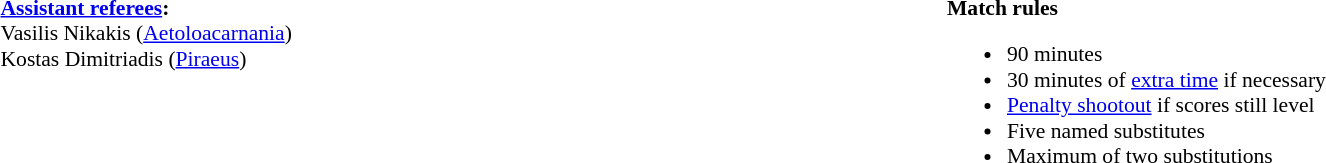<table width=100% style="font-size: 90%">
<tr>
<td width=50% valign=top><br><strong><a href='#'>Assistant referees</a>:</strong>
<br>Vasilis Nikakis (<a href='#'>Aetoloacarnania</a>)
<br>Kostas Dimitriadis (<a href='#'>Piraeus</a>)</td>
<td width=50% valign=top><br><strong>Match rules</strong><ul><li>90 minutes</li><li>30 minutes of <a href='#'>extra time</a> if necessary</li><li><a href='#'>Penalty shootout</a> if scores still level</li><li>Five named substitutes</li><li>Maximum of two substitutions</li></ul></td>
</tr>
</table>
